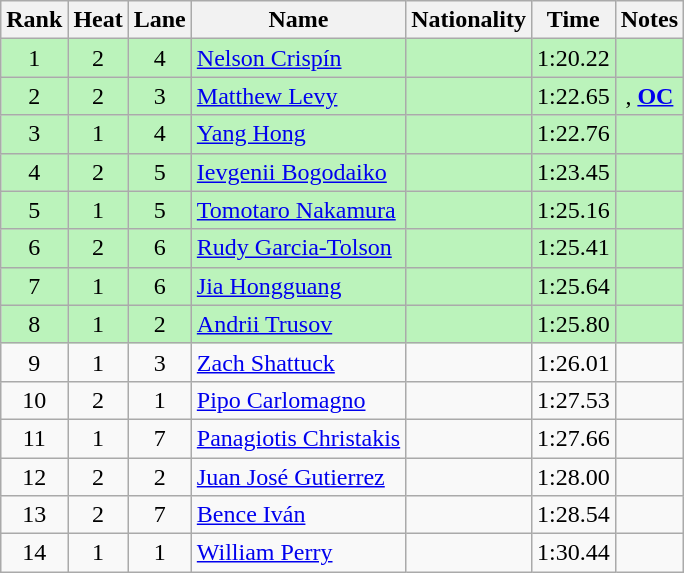<table class="wikitable sortable" style="text-align:center">
<tr>
<th>Rank</th>
<th>Heat</th>
<th>Lane</th>
<th>Name</th>
<th>Nationality</th>
<th>Time</th>
<th>Notes</th>
</tr>
<tr bgcolor=bbf3bb>
<td>1</td>
<td>2</td>
<td>4</td>
<td align=left><a href='#'>Nelson Crispín</a></td>
<td align=left></td>
<td>1:20.22</td>
<td></td>
</tr>
<tr bgcolor=bbf3bb>
<td>2</td>
<td>2</td>
<td>3</td>
<td align=left><a href='#'>Matthew Levy</a></td>
<td align=left></td>
<td>1:22.65</td>
<td>, <strong><a href='#'>OC</a></strong></td>
</tr>
<tr bgcolor=bbf3bb>
<td>3</td>
<td>1</td>
<td>4</td>
<td align=left><a href='#'>Yang Hong</a></td>
<td align=left></td>
<td>1:22.76</td>
<td></td>
</tr>
<tr bgcolor=bbf3bb>
<td>4</td>
<td>2</td>
<td>5</td>
<td align=left><a href='#'>Ievgenii Bogodaiko</a></td>
<td align=left></td>
<td>1:23.45</td>
<td></td>
</tr>
<tr bgcolor=bbf3bb>
<td>5</td>
<td>1</td>
<td>5</td>
<td align=left><a href='#'>Tomotaro Nakamura</a></td>
<td align=left></td>
<td>1:25.16</td>
<td></td>
</tr>
<tr bgcolor=bbf3bb>
<td>6</td>
<td>2</td>
<td>6</td>
<td align=left><a href='#'>Rudy Garcia-Tolson</a></td>
<td align=left></td>
<td>1:25.41</td>
<td></td>
</tr>
<tr bgcolor=bbf3bb>
<td>7</td>
<td>1</td>
<td>6</td>
<td align=left><a href='#'>Jia Hongguang</a></td>
<td align=left></td>
<td>1:25.64</td>
<td></td>
</tr>
<tr bgcolor=bbf3bb>
<td>8</td>
<td>1</td>
<td>2</td>
<td align=left><a href='#'>Andrii Trusov</a></td>
<td align=left></td>
<td>1:25.80</td>
<td></td>
</tr>
<tr>
<td>9</td>
<td>1</td>
<td>3</td>
<td align=left><a href='#'>Zach Shattuck</a></td>
<td align=left></td>
<td>1:26.01</td>
<td></td>
</tr>
<tr>
<td>10</td>
<td>2</td>
<td>1</td>
<td align=left><a href='#'>Pipo Carlomagno</a></td>
<td align=left></td>
<td>1:27.53</td>
<td></td>
</tr>
<tr>
<td>11</td>
<td>1</td>
<td>7</td>
<td align=left><a href='#'>Panagiotis Christakis</a></td>
<td align=left></td>
<td>1:27.66</td>
<td></td>
</tr>
<tr>
<td>12</td>
<td>2</td>
<td>2</td>
<td align=left><a href='#'>Juan José Gutierrez</a></td>
<td align=left></td>
<td>1:28.00</td>
<td></td>
</tr>
<tr>
<td>13</td>
<td>2</td>
<td>7</td>
<td align=left><a href='#'>Bence Iván</a></td>
<td align=left></td>
<td>1:28.54</td>
<td></td>
</tr>
<tr>
<td>14</td>
<td>1</td>
<td>1</td>
<td align=left><a href='#'>William Perry</a></td>
<td align=left></td>
<td>1:30.44</td>
<td></td>
</tr>
</table>
